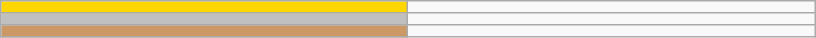<table class="wikitable" style=" text-align:center; font-size:110%;" width="43%">
<tr>
<td bgcolor=gold></td>
<td align="left"></td>
</tr>
<tr>
<td bgcolor=silver></td>
<td align="left"></td>
</tr>
<tr>
<td bgcolor=cc9966></td>
<td align="left"></td>
</tr>
</table>
